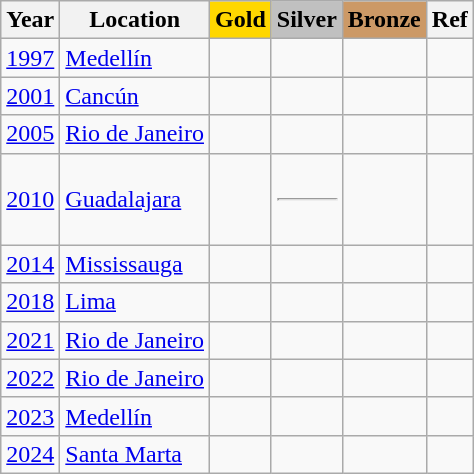<table class="wikitable">
<tr>
<th>Year</th>
<th>Location</th>
<th style="background-color:gold;">Gold</th>
<th style="background-color:silver;">Silver</th>
<th style="background-color:#cc9966;">Bronze</th>
<th>Ref</th>
</tr>
<tr>
<td><a href='#'>1997</a></td>
<td> <a href='#'>Medellín</a></td>
<td><br></td>
<td><br></td>
<td><br></td>
<td></td>
</tr>
<tr>
<td><a href='#'>2001</a></td>
<td> <a href='#'>Cancún</a></td>
<td><br></td>
<td><br></td>
<td><br></td>
<td></td>
</tr>
<tr>
<td><a href='#'>2005</a></td>
<td> <a href='#'>Rio de Janeiro</a></td>
<td><br></td>
<td><br></td>
<td><br></td>
<td></td>
</tr>
<tr>
<td><a href='#'>2010</a></td>
<td> <a href='#'>Guadalajara</a></td>
<td><br></td>
<td><br><hr><br></td>
<td></td>
<td></td>
</tr>
<tr>
<td><a href='#'>2014</a></td>
<td> <a href='#'>Mississauga</a></td>
<td><br></td>
<td><br></td>
<td><br></td>
<td></td>
</tr>
<tr>
<td><a href='#'>2018</a></td>
<td> <a href='#'>Lima</a></td>
<td><br></td>
<td><br></td>
<td><br></td>
<td></td>
</tr>
<tr>
<td><a href='#'>2021</a></td>
<td> <a href='#'>Rio de Janeiro</a></td>
<td><br></td>
<td><br></td>
<td><br></td>
<td></td>
</tr>
<tr>
<td><a href='#'>2022</a></td>
<td> <a href='#'>Rio de Janeiro</a></td>
<td><br></td>
<td><br></td>
<td><br></td>
<td></td>
</tr>
<tr>
<td><a href='#'>2023</a></td>
<td> <a href='#'>Medellín</a></td>
<td><br></td>
<td><br></td>
<td><br></td>
<td></td>
</tr>
<tr>
<td><a href='#'>2024</a></td>
<td> <a href='#'>Santa Marta</a></td>
<td><br></td>
<td valign=top><br></td>
<td valign=top><br></td>
</tr>
</table>
